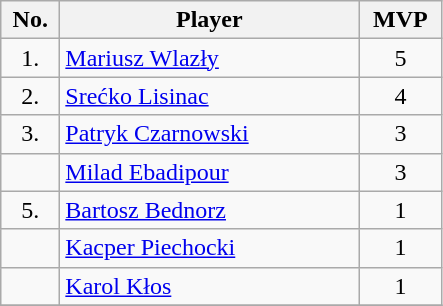<table class="wikitable sortable">
<tr>
<th style="width:2em">No.</th>
<th style="width:12em">Player</th>
<th style="width:3em">MVP</th>
</tr>
<tr>
<td align=center>1.</td>
<td><a href='#'>Mariusz Wlazły</a></td>
<td align=center>5</td>
</tr>
<tr>
<td align=center>2.</td>
<td><a href='#'>Srećko Lisinac</a></td>
<td align=center>4</td>
</tr>
<tr>
<td align=center>3.</td>
<td><a href='#'>Patryk Czarnowski</a></td>
<td align=center>3</td>
</tr>
<tr>
<td align=center></td>
<td><a href='#'>Milad Ebadipour</a></td>
<td align=center>3</td>
</tr>
<tr>
<td align=center>5.</td>
<td><a href='#'>Bartosz Bednorz</a></td>
<td align=center>1</td>
</tr>
<tr>
<td align=center></td>
<td><a href='#'>Kacper Piechocki</a></td>
<td align=center>1</td>
</tr>
<tr>
<td align=center></td>
<td><a href='#'>Karol Kłos</a></td>
<td align=center>1</td>
</tr>
<tr>
</tr>
</table>
